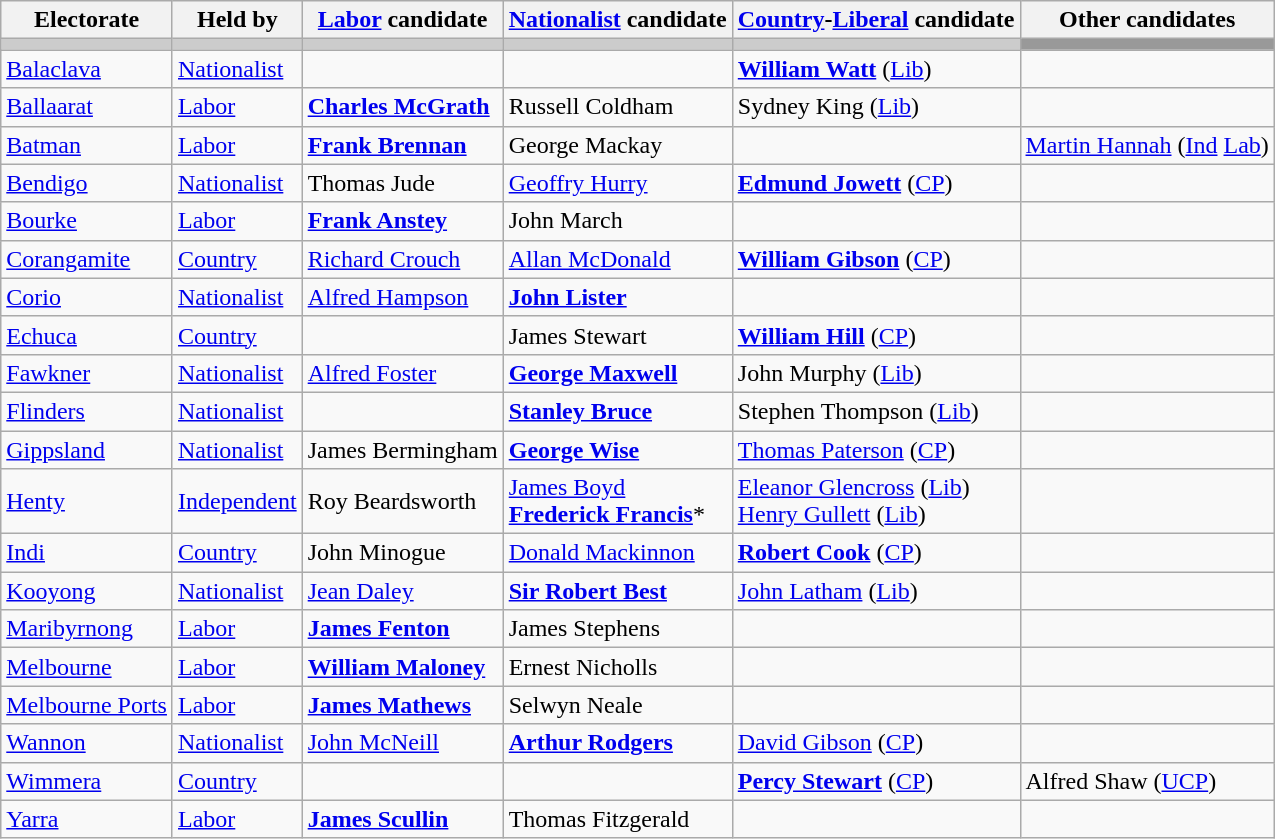<table class="wikitable">
<tr>
<th>Electorate</th>
<th>Held by</th>
<th><a href='#'>Labor</a> candidate</th>
<th><a href='#'>Nationalist</a> candidate</th>
<th><a href='#'>Country</a>-<a href='#'>Liberal</a> candidate</th>
<th>Other candidates</th>
</tr>
<tr bgcolor="#cccccc">
<td></td>
<td></td>
<td></td>
<td></td>
<td></td>
<td bgcolor="#999999"></td>
</tr>
<tr>
<td><a href='#'>Balaclava</a></td>
<td><a href='#'>Nationalist</a></td>
<td></td>
<td></td>
<td><strong><a href='#'>William Watt</a></strong> (<a href='#'>Lib</a>)</td>
<td></td>
</tr>
<tr>
<td><a href='#'>Ballaarat</a></td>
<td><a href='#'>Labor</a></td>
<td><strong><a href='#'>Charles McGrath</a></strong></td>
<td>Russell Coldham</td>
<td>Sydney King (<a href='#'>Lib</a>)</td>
<td></td>
</tr>
<tr>
<td><a href='#'>Batman</a></td>
<td><a href='#'>Labor</a></td>
<td><strong><a href='#'>Frank Brennan</a></strong></td>
<td>George Mackay</td>
<td></td>
<td><a href='#'>Martin Hannah</a> (<a href='#'>Ind</a> <a href='#'>Lab</a>)</td>
</tr>
<tr>
<td><a href='#'>Bendigo</a></td>
<td><a href='#'>Nationalist</a></td>
<td>Thomas Jude</td>
<td><a href='#'>Geoffry Hurry</a></td>
<td><strong><a href='#'>Edmund Jowett</a></strong> (<a href='#'>CP</a>)</td>
<td></td>
</tr>
<tr>
<td><a href='#'>Bourke</a></td>
<td><a href='#'>Labor</a></td>
<td><strong><a href='#'>Frank Anstey</a></strong></td>
<td>John March</td>
<td></td>
<td></td>
</tr>
<tr>
<td><a href='#'>Corangamite</a></td>
<td><a href='#'>Country</a></td>
<td><a href='#'>Richard Crouch</a></td>
<td><a href='#'>Allan McDonald</a></td>
<td><strong><a href='#'>William Gibson</a></strong> (<a href='#'>CP</a>)</td>
<td></td>
</tr>
<tr>
<td><a href='#'>Corio</a></td>
<td><a href='#'>Nationalist</a></td>
<td><a href='#'>Alfred Hampson</a></td>
<td><strong><a href='#'>John Lister</a></strong></td>
<td></td>
<td></td>
</tr>
<tr>
<td><a href='#'>Echuca</a></td>
<td><a href='#'>Country</a></td>
<td></td>
<td>James Stewart</td>
<td><strong><a href='#'>William Hill</a></strong> (<a href='#'>CP</a>)</td>
<td></td>
</tr>
<tr>
<td><a href='#'>Fawkner</a></td>
<td><a href='#'>Nationalist</a></td>
<td><a href='#'>Alfred Foster</a></td>
<td><strong><a href='#'>George Maxwell</a></strong></td>
<td>John Murphy (<a href='#'>Lib</a>)</td>
<td></td>
</tr>
<tr>
<td><a href='#'>Flinders</a></td>
<td><a href='#'>Nationalist</a></td>
<td></td>
<td><strong><a href='#'>Stanley Bruce</a></strong></td>
<td>Stephen Thompson (<a href='#'>Lib</a>)</td>
<td></td>
</tr>
<tr>
<td><a href='#'>Gippsland</a></td>
<td><a href='#'>Nationalist</a></td>
<td>James Bermingham</td>
<td><strong><a href='#'>George Wise</a></strong></td>
<td><a href='#'>Thomas Paterson</a> (<a href='#'>CP</a>)</td>
<td></td>
</tr>
<tr>
<td><a href='#'>Henty</a></td>
<td><a href='#'>Independent</a></td>
<td>Roy Beardsworth</td>
<td><a href='#'>James Boyd</a><br><strong><a href='#'>Frederick Francis</a></strong>*</td>
<td><a href='#'>Eleanor Glencross</a> (<a href='#'>Lib</a>)<br><a href='#'>Henry Gullett</a> (<a href='#'>Lib</a>)</td>
<td></td>
</tr>
<tr>
<td><a href='#'>Indi</a></td>
<td><a href='#'>Country</a></td>
<td>John Minogue</td>
<td><a href='#'>Donald Mackinnon</a></td>
<td><strong><a href='#'>Robert Cook</a></strong> (<a href='#'>CP</a>)</td>
<td></td>
</tr>
<tr>
<td><a href='#'>Kooyong</a></td>
<td><a href='#'>Nationalist</a></td>
<td><a href='#'>Jean Daley</a></td>
<td><strong><a href='#'>Sir Robert Best</a></strong></td>
<td><a href='#'>John Latham</a> (<a href='#'>Lib</a>)</td>
<td></td>
</tr>
<tr>
<td><a href='#'>Maribyrnong</a></td>
<td><a href='#'>Labor</a></td>
<td><strong><a href='#'>James Fenton</a></strong></td>
<td>James Stephens</td>
<td></td>
<td></td>
</tr>
<tr>
<td><a href='#'>Melbourne</a></td>
<td><a href='#'>Labor</a></td>
<td><strong><a href='#'>William Maloney</a></strong></td>
<td>Ernest Nicholls</td>
<td></td>
<td></td>
</tr>
<tr>
<td><a href='#'>Melbourne Ports</a></td>
<td><a href='#'>Labor</a></td>
<td><strong><a href='#'>James Mathews</a></strong></td>
<td>Selwyn Neale</td>
<td></td>
<td></td>
</tr>
<tr>
<td><a href='#'>Wannon</a></td>
<td><a href='#'>Nationalist</a></td>
<td><a href='#'>John McNeill</a></td>
<td><strong><a href='#'>Arthur Rodgers</a></strong></td>
<td><a href='#'>David Gibson</a> (<a href='#'>CP</a>)</td>
<td></td>
</tr>
<tr>
<td><a href='#'>Wimmera</a></td>
<td><a href='#'>Country</a></td>
<td></td>
<td></td>
<td><strong><a href='#'>Percy Stewart</a></strong> (<a href='#'>CP</a>)</td>
<td>Alfred Shaw (<a href='#'>UCP</a>)</td>
</tr>
<tr>
<td><a href='#'>Yarra</a></td>
<td><a href='#'>Labor</a></td>
<td><strong><a href='#'>James Scullin</a></strong></td>
<td>Thomas Fitzgerald</td>
<td></td>
<td></td>
</tr>
</table>
